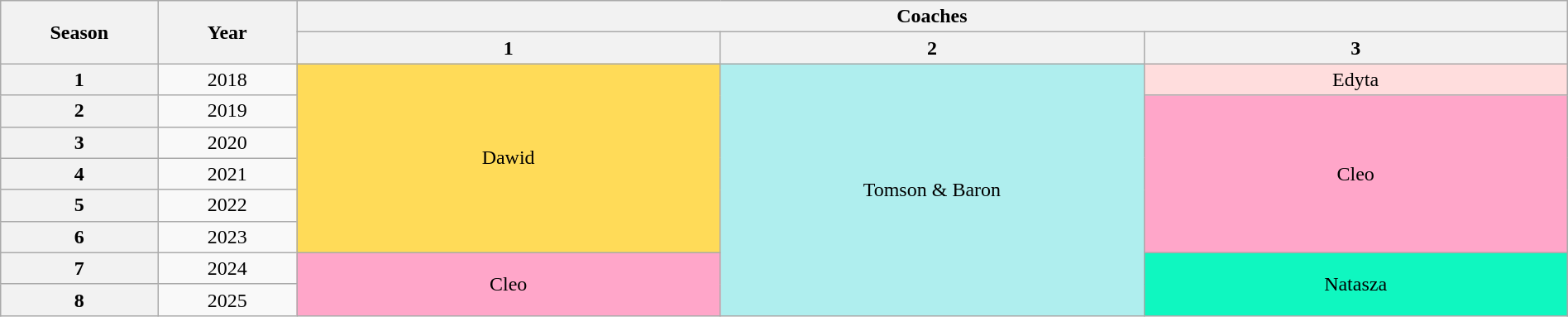<table class="wikitable collapsible collapsed" style="text-align:center; width:100%">
<tr>
<th width="2%" rowspan="2">Season</th>
<th width="2%" rowspan="2">Year</th>
<th colspan="3">Coaches</th>
</tr>
<tr>
<th width="7%">1</th>
<th width="7%">2</th>
<th width="7%">3</th>
</tr>
<tr>
<th>1</th>
<td>2018</td>
<td rowspan="6" style="background:#ffdb58">Dawid</td>
<td rowspan="8" style="background:#afeeee">Tomson & Baron</td>
<td style="background:#ffdddd">Edyta</td>
</tr>
<tr>
<th>2</th>
<td>2019</td>
<td rowspan="5" style="background:#FFA6C9">Cleo</td>
</tr>
<tr>
<th>3</th>
<td>2020</td>
</tr>
<tr>
<th>4</th>
<td>2021</td>
</tr>
<tr>
<th>5</th>
<td>2022</td>
</tr>
<tr>
<th>6</th>
<td>2023</td>
</tr>
<tr>
<th>7</th>
<td>2024</td>
<td rowspan="2" style="background:#FFA6C9">Cleo</td>
<td rowspan="2" style="background:#0ff7c0">Natasza</td>
</tr>
<tr>
<th>8</th>
<td>2025</td>
</tr>
</table>
